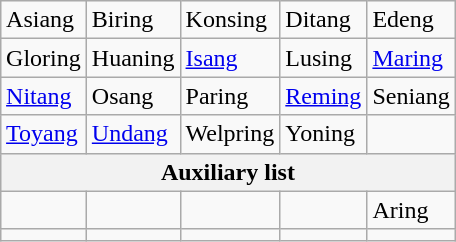<table class="wikitable" style="float:right;">
<tr>
<td>Asiang</td>
<td>Biring</td>
<td>Konsing</td>
<td>Ditang</td>
<td>Edeng</td>
</tr>
<tr>
<td>Gloring</td>
<td>Huaning</td>
<td><a href='#'>Isang</a></td>
<td>Lusing</td>
<td><a href='#'>Maring</a></td>
</tr>
<tr>
<td><a href='#'>Nitang</a></td>
<td>Osang</td>
<td>Paring</td>
<td><a href='#'>Reming</a></td>
<td>Seniang</td>
</tr>
<tr>
<td><a href='#'>Toyang</a></td>
<td><a href='#'>Undang</a></td>
<td>Welpring</td>
<td>Yoning</td>
<td></td>
</tr>
<tr>
<th colspan=5>Auxiliary list</th>
</tr>
<tr>
<td></td>
<td></td>
<td></td>
<td></td>
<td>Aring</td>
</tr>
<tr>
<td></td>
<td></td>
<td></td>
<td></td>
<td></td>
</tr>
</table>
